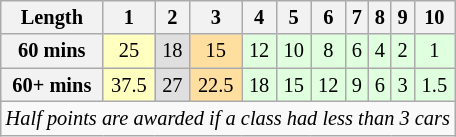<table class="wikitable" style="font-size: 85%;">
<tr>
<th>Length</th>
<th>1</th>
<th>2</th>
<th>3</th>
<th>4</th>
<th>5</th>
<th>6</th>
<th>7</th>
<th>8</th>
<th>9</th>
<th>10</th>
</tr>
<tr align="center">
<th>60 mins</th>
<td style="background:#FFFFBF;">25</td>
<td style="background:#DFDFDF;">18</td>
<td style="background:#FFDF9F;">15</td>
<td style="background:#DFFFDF;">12</td>
<td style="background:#DFFFDF;">10</td>
<td style="background:#DFFFDF;">8</td>
<td style="background:#DFFFDF;">6</td>
<td style="background:#DFFFDF;">4</td>
<td style="background:#DFFFDF;">2</td>
<td style="background:#DFFFDF;">1</td>
</tr>
<tr align="center">
<th>60+ mins</th>
<td style="background:#FFFFBF;">37.5</td>
<td style="background:#DFDFDF;">27</td>
<td style="background:#FFDF9F;">22.5</td>
<td style="background:#DFFFDF;">18</td>
<td style="background:#DFFFDF;">15</td>
<td style="background:#DFFFDF;">12</td>
<td style="background:#DFFFDF;">9</td>
<td style="background:#DFFFDF;">6</td>
<td style="background:#DFFFDF;">3</td>
<td style="background:#DFFFDF;">1.5</td>
</tr>
<tr>
<td colspan=11 align=center><em>Half points are awarded if a class had less than 3 cars</em></td>
</tr>
</table>
